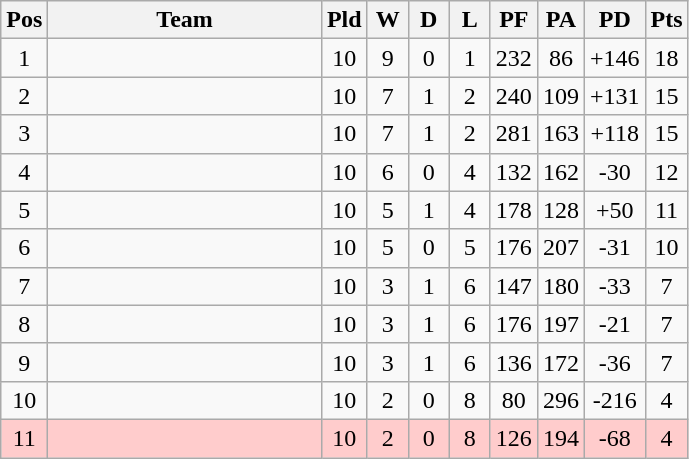<table class="wikitable" style="text-align:center">
<tr>
<th width=20 abbr="Position">Pos</th>
<th width=175>Team</th>
<th width=20 abbr="Played">Pld</th>
<th width=20 abbr="Won">W</th>
<th width=20 abbr="Drawn">D</th>
<th width=20 abbr="Lost">L</th>
<th width=20 abbr="Points for">PF</th>
<th width=20 abbr="Points against">PA</th>
<th width=25 abbr="Points difference">PD</th>
<th width=20 abbr="Points">Pts</th>
</tr>
<tr>
<td>1</td>
<td style="text-align:left"></td>
<td>10</td>
<td>9</td>
<td>0</td>
<td>1</td>
<td>232</td>
<td>86</td>
<td>+146</td>
<td>18</td>
</tr>
<tr>
<td>2</td>
<td style="text-align:left"></td>
<td>10</td>
<td>7</td>
<td>1</td>
<td>2</td>
<td>240</td>
<td>109</td>
<td>+131</td>
<td>15</td>
</tr>
<tr>
<td>3</td>
<td style="text-align:left"></td>
<td>10</td>
<td>7</td>
<td>1</td>
<td>2</td>
<td>281</td>
<td>163</td>
<td>+118</td>
<td>15</td>
</tr>
<tr>
<td>4</td>
<td style="text-align:left"></td>
<td>10</td>
<td>6</td>
<td>0</td>
<td>4</td>
<td>132</td>
<td>162</td>
<td>-30</td>
<td>12</td>
</tr>
<tr>
<td>5</td>
<td style="text-align:left"></td>
<td>10</td>
<td>5</td>
<td>1</td>
<td>4</td>
<td>178</td>
<td>128</td>
<td>+50</td>
<td>11</td>
</tr>
<tr>
<td>6</td>
<td style="text-align:left"></td>
<td>10</td>
<td>5</td>
<td>0</td>
<td>5</td>
<td>176</td>
<td>207</td>
<td>-31</td>
<td>10</td>
</tr>
<tr>
<td>7</td>
<td style="text-align:left"></td>
<td>10</td>
<td>3</td>
<td>1</td>
<td>6</td>
<td>147</td>
<td>180</td>
<td>-33</td>
<td>7</td>
</tr>
<tr>
<td>8</td>
<td style="text-align:left"></td>
<td>10</td>
<td>3</td>
<td>1</td>
<td>6</td>
<td>176</td>
<td>197</td>
<td>-21</td>
<td>7</td>
</tr>
<tr>
<td>9</td>
<td style="text-align:left"></td>
<td>10</td>
<td>3</td>
<td>1</td>
<td>6</td>
<td>136</td>
<td>172</td>
<td>-36</td>
<td>7</td>
</tr>
<tr>
<td>10</td>
<td style="text-align:left"></td>
<td>10</td>
<td>2</td>
<td>0</td>
<td>8</td>
<td>80</td>
<td>296</td>
<td>-216</td>
<td>4</td>
</tr>
<tr style="background:#ffcccc">
<td>11</td>
<td style="text-align:left"></td>
<td>10</td>
<td>2</td>
<td>0</td>
<td>8</td>
<td>126</td>
<td>194</td>
<td>-68</td>
<td>4</td>
</tr>
</table>
